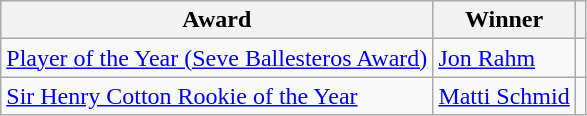<table class="wikitable">
<tr>
<th>Award</th>
<th>Winner</th>
<th></th>
</tr>
<tr>
<td><a href='#'>Player of the Year (Seve Ballesteros Award)</a></td>
<td> <a href='#'>Jon Rahm</a></td>
<td></td>
</tr>
<tr>
<td><a href='#'>Sir Henry Cotton Rookie of the Year</a></td>
<td> <a href='#'>Matti Schmid</a></td>
<td></td>
</tr>
</table>
